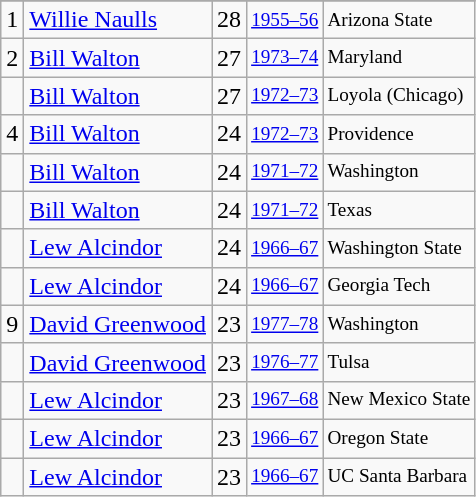<table class="wikitable">
<tr>
</tr>
<tr>
<td>1</td>
<td><a href='#'>Willie Naulls</a></td>
<td>28</td>
<td style="font-size:80%;"><a href='#'>1955–56</a></td>
<td style="font-size:80%;">Arizona State</td>
</tr>
<tr>
<td>2</td>
<td><a href='#'>Bill Walton</a></td>
<td>27</td>
<td style="font-size:80%;"><a href='#'>1973–74</a></td>
<td style="font-size:80%;">Maryland</td>
</tr>
<tr>
<td></td>
<td><a href='#'>Bill Walton</a></td>
<td>27</td>
<td style="font-size:80%;"><a href='#'>1972–73</a></td>
<td style="font-size:80%;">Loyola (Chicago)</td>
</tr>
<tr>
<td>4</td>
<td><a href='#'>Bill Walton</a></td>
<td>24</td>
<td style="font-size:80%;"><a href='#'>1972–73</a></td>
<td style="font-size:80%;">Providence</td>
</tr>
<tr>
<td></td>
<td><a href='#'>Bill Walton</a></td>
<td>24</td>
<td style="font-size:80%;"><a href='#'>1971–72</a></td>
<td style="font-size:80%;">Washington</td>
</tr>
<tr>
<td></td>
<td><a href='#'>Bill Walton</a></td>
<td>24</td>
<td style="font-size:80%;"><a href='#'>1971–72</a></td>
<td style="font-size:80%;">Texas</td>
</tr>
<tr>
<td></td>
<td><a href='#'>Lew Alcindor</a></td>
<td>24</td>
<td style="font-size:80%;"><a href='#'>1966–67</a></td>
<td style="font-size:80%;">Washington State</td>
</tr>
<tr>
<td></td>
<td><a href='#'>Lew Alcindor</a></td>
<td>24</td>
<td style="font-size:80%;"><a href='#'>1966–67</a></td>
<td style="font-size:80%;">Georgia Tech</td>
</tr>
<tr>
<td>9</td>
<td><a href='#'>David Greenwood</a></td>
<td>23</td>
<td style="font-size:80%;"><a href='#'>1977–78</a></td>
<td style="font-size:80%;">Washington</td>
</tr>
<tr>
<td></td>
<td><a href='#'>David Greenwood</a></td>
<td>23</td>
<td style="font-size:80%;"><a href='#'>1976–77</a></td>
<td style="font-size:80%;">Tulsa</td>
</tr>
<tr>
<td></td>
<td><a href='#'>Lew Alcindor</a></td>
<td>23</td>
<td style="font-size:80%;"><a href='#'>1967–68</a></td>
<td style="font-size:80%;">New Mexico State</td>
</tr>
<tr>
<td></td>
<td><a href='#'>Lew Alcindor</a></td>
<td>23</td>
<td style="font-size:80%;"><a href='#'>1966–67</a></td>
<td style="font-size:80%;">Oregon State</td>
</tr>
<tr>
<td></td>
<td><a href='#'>Lew Alcindor</a></td>
<td>23</td>
<td style="font-size:80%;"><a href='#'>1966–67</a></td>
<td style="font-size:80%;">UC Santa Barbara</td>
</tr>
</table>
